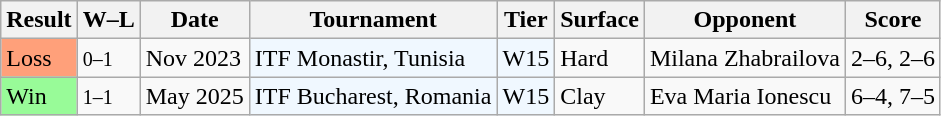<table class="wikitable">
<tr>
<th>Result</th>
<th class="unsortable">W–L</th>
<th>Date</th>
<th>Tournament</th>
<th>Tier</th>
<th>Surface</th>
<th>Opponent</th>
<th class=unsortable>Score</th>
</tr>
<tr>
<td bgcolor=FFA07A>Loss</td>
<td><small>0–1</small></td>
<td>Nov 2023</td>
<td style="background:#f0f8ff;">ITF Monastir, Tunisia</td>
<td style="background:#f0f8ff;">W15</td>
<td>Hard</td>
<td> Milana Zhabrailova</td>
<td>2–6, 2–6</td>
</tr>
<tr>
<td bgcolor=98FB98>Win</td>
<td><small>1–1</small></td>
<td>May 2025</td>
<td style="background:#f0f8ff;">ITF Bucharest, Romania</td>
<td style="background:#f0f8ff;">W15</td>
<td>Clay</td>
<td> Eva Maria Ionescu</td>
<td>6–4, 7–5</td>
</tr>
</table>
